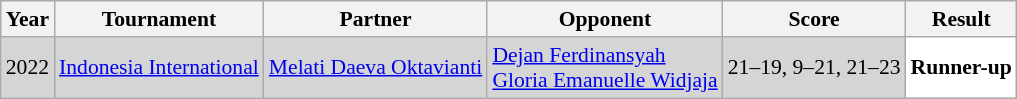<table class="sortable wikitable" style="font-size: 90%;">
<tr>
<th>Year</th>
<th>Tournament</th>
<th>Partner</th>
<th>Opponent</th>
<th>Score</th>
<th>Result</th>
</tr>
<tr style="background:#D5D5D5">
<td align="center">2022</td>
<td align="left"><a href='#'>Indonesia International</a></td>
<td align="left"> <a href='#'>Melati Daeva Oktavianti</a></td>
<td align="left"> <a href='#'>Dejan Ferdinansyah</a><br> <a href='#'>Gloria Emanuelle Widjaja</a></td>
<td align="left">21–19, 9–21, 21–23</td>
<td style="text-align:left; background:white"> <strong>Runner-up</strong></td>
</tr>
</table>
